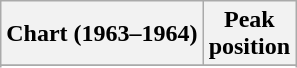<table class="wikitable sortable plainrowheaders" style="text-align:center">
<tr>
<th scope="col">Chart (1963–1964)</th>
<th scope="col">Peak<br> position</th>
</tr>
<tr>
</tr>
<tr>
</tr>
</table>
